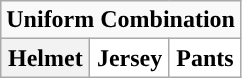<table class="wikitable">
<tr>
<td align="center" Colspan="3"><strong>Uniform Combination</strong></td>
</tr>
<tr align="center">
<th>Helmet</th>
<th style="background:#FFFFFF;">Jersey</th>
<th style="background:#FFFFFF;">Pants</th>
</tr>
</table>
